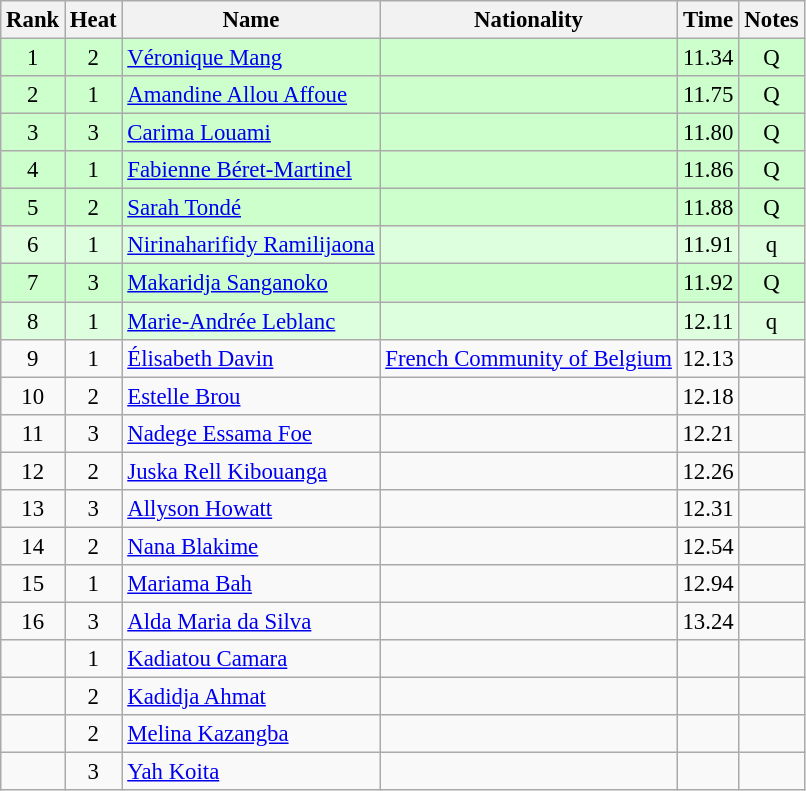<table class="wikitable sortable" style="text-align:center; font-size:95%">
<tr>
<th>Rank</th>
<th>Heat</th>
<th>Name</th>
<th>Nationality</th>
<th>Time</th>
<th>Notes</th>
</tr>
<tr bgcolor=ccffcc>
<td>1</td>
<td>2</td>
<td align=left><a href='#'>Véronique Mang</a></td>
<td align=left></td>
<td>11.34</td>
<td>Q</td>
</tr>
<tr bgcolor=ccffcc>
<td>2</td>
<td>1</td>
<td align=left><a href='#'>Amandine Allou Affoue</a></td>
<td align=left></td>
<td>11.75</td>
<td>Q</td>
</tr>
<tr bgcolor=ccffcc>
<td>3</td>
<td>3</td>
<td align=left><a href='#'>Carima Louami</a></td>
<td align=left></td>
<td>11.80</td>
<td>Q</td>
</tr>
<tr bgcolor=ccffcc>
<td>4</td>
<td>1</td>
<td align=left><a href='#'>Fabienne Béret-Martinel</a></td>
<td align=left></td>
<td>11.86</td>
<td>Q</td>
</tr>
<tr bgcolor=ccffcc>
<td>5</td>
<td>2</td>
<td align=left><a href='#'>Sarah Tondé</a></td>
<td align=left></td>
<td>11.88</td>
<td>Q</td>
</tr>
<tr bgcolor=ddffdd>
<td>6</td>
<td>1</td>
<td align=left><a href='#'>Nirinaharifidy Ramilijaona</a></td>
<td align=left></td>
<td>11.91</td>
<td>q</td>
</tr>
<tr bgcolor=ccffcc>
<td>7</td>
<td>3</td>
<td align=left><a href='#'>Makaridja Sanganoko</a></td>
<td align=left></td>
<td>11.92</td>
<td>Q</td>
</tr>
<tr bgcolor=ddffdd>
<td>8</td>
<td>1</td>
<td align=left><a href='#'>Marie-Andrée Leblanc</a></td>
<td align=left></td>
<td>12.11</td>
<td>q</td>
</tr>
<tr>
<td>9</td>
<td>1</td>
<td align=left><a href='#'>Élisabeth Davin</a></td>
<td align=left> <a href='#'>French Community of Belgium</a></td>
<td>12.13</td>
<td></td>
</tr>
<tr>
<td>10</td>
<td>2</td>
<td align=left><a href='#'>Estelle Brou</a></td>
<td align=left></td>
<td>12.18</td>
<td></td>
</tr>
<tr>
<td>11</td>
<td>3</td>
<td align=left><a href='#'>Nadege Essama Foe</a></td>
<td align=left></td>
<td>12.21</td>
<td></td>
</tr>
<tr>
<td>12</td>
<td>2</td>
<td align=left><a href='#'>Juska Rell Kibouanga</a></td>
<td align=left></td>
<td>12.26</td>
<td></td>
</tr>
<tr>
<td>13</td>
<td>3</td>
<td align=left><a href='#'>Allyson Howatt</a></td>
<td align=left></td>
<td>12.31</td>
<td></td>
</tr>
<tr>
<td>14</td>
<td>2</td>
<td align=left><a href='#'>Nana Blakime</a></td>
<td align=left></td>
<td>12.54</td>
<td></td>
</tr>
<tr>
<td>15</td>
<td>1</td>
<td align=left><a href='#'>Mariama Bah</a></td>
<td align=left></td>
<td>12.94</td>
<td></td>
</tr>
<tr>
<td>16</td>
<td>3</td>
<td align=left><a href='#'>Alda Maria da Silva</a></td>
<td align=left></td>
<td>13.24</td>
<td></td>
</tr>
<tr>
<td></td>
<td>1</td>
<td align=left><a href='#'>Kadiatou Camara</a></td>
<td align=left></td>
<td></td>
<td></td>
</tr>
<tr>
<td></td>
<td>2</td>
<td align=left><a href='#'>Kadidja Ahmat</a></td>
<td align=left></td>
<td></td>
<td></td>
</tr>
<tr>
<td></td>
<td>2</td>
<td align=left><a href='#'>Melina Kazangba</a></td>
<td align=left></td>
<td></td>
<td></td>
</tr>
<tr>
<td></td>
<td>3</td>
<td align=left><a href='#'>Yah Koita</a></td>
<td align=left></td>
<td></td>
<td></td>
</tr>
</table>
